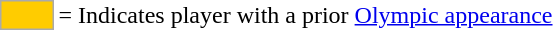<table>
<tr>
<td style="background:#fc0; border:1px solid #aaa; width:2em;"></td>
<td>= Indicates player with a prior <a href='#'>Olympic appearance</a></td>
</tr>
</table>
